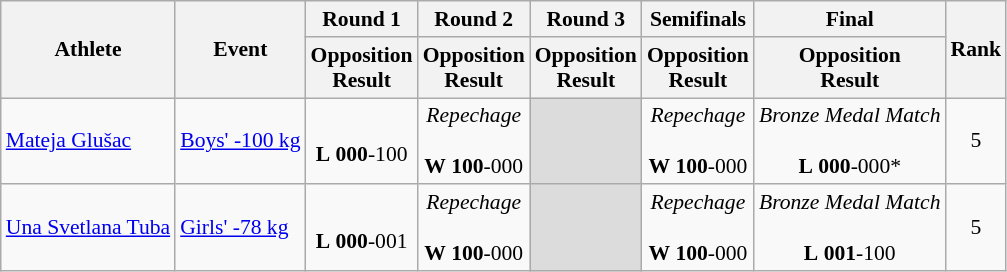<table class="wikitable" border="1" style="font-size:90%">
<tr>
<th rowspan=2>Athlete</th>
<th rowspan=2>Event</th>
<th>Round 1</th>
<th>Round 2</th>
<th>Round 3</th>
<th>Semifinals</th>
<th>Final</th>
<th rowspan=2>Rank</th>
</tr>
<tr>
<th>Opposition<br>Result</th>
<th>Opposition<br>Result</th>
<th>Opposition<br>Result</th>
<th>Opposition<br>Result</th>
<th>Opposition<br>Result</th>
</tr>
<tr>
<td><a href='#'>Mateja Glušac</a></td>
<td><a href='#'>Boys' -100 kg</a></td>
<td align=center> <br> <strong>L</strong> <strong>000</strong>-100</td>
<td align=center><em>Repechage</em><br> <br> <strong>W</strong> <strong>100</strong>-000</td>
<td bgcolor=#DCDCDC></td>
<td align=center><em>Repechage</em><br> <br> <strong>W</strong> <strong>100</strong>-000</td>
<td align=center><em>Bronze Medal Match</em><br> <br> <strong>L</strong> <strong>000</strong>-000*</td>
<td align=center>5</td>
</tr>
<tr>
<td><a href='#'>Una Svetlana Tuba</a></td>
<td><a href='#'>Girls' -78 kg</a></td>
<td align=center> <br> <strong>L</strong> <strong>000</strong>-001</td>
<td align=center><em>Repechage</em><br> <br> <strong>W</strong> <strong>100</strong>-000</td>
<td bgcolor=#DCDCDC></td>
<td align=center><em>Repechage</em><br> <br> <strong>W</strong> <strong>100</strong>-000</td>
<td align=center><em>Bronze Medal Match</em><br> <br> <strong>L</strong> <strong>001</strong>-100</td>
<td align=center>5</td>
</tr>
</table>
